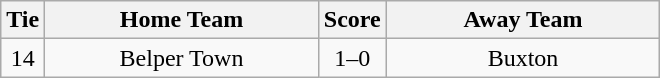<table class="wikitable" style="text-align:center;">
<tr>
<th width=20>Tie</th>
<th width=175>Home Team</th>
<th width=20>Score</th>
<th width=175>Away Team</th>
</tr>
<tr>
<td>14</td>
<td>Belper Town</td>
<td>1–0</td>
<td>Buxton</td>
</tr>
</table>
